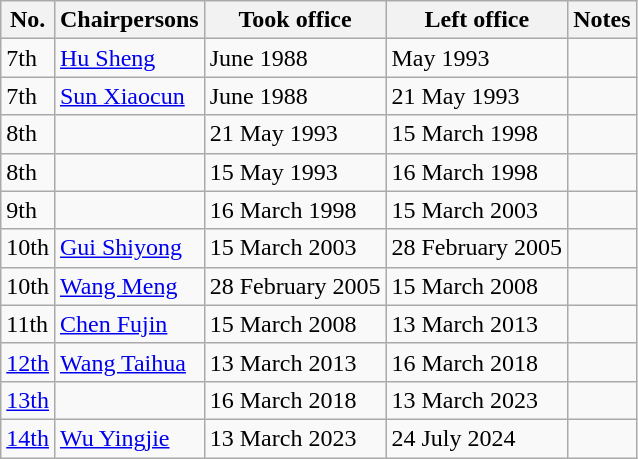<table class="wikitable">
<tr>
<th>No.</th>
<th>Chairpersons</th>
<th>Took office</th>
<th>Left office</th>
<th>Notes</th>
</tr>
<tr>
<td>7th</td>
<td><a href='#'>Hu Sheng</a></td>
<td>June 1988</td>
<td>May 1993</td>
<td></td>
</tr>
<tr>
<td>7th</td>
<td><a href='#'>Sun Xiaocun</a></td>
<td>June 1988</td>
<td>21 May 1993</td>
<td></td>
</tr>
<tr>
<td>8th</td>
<td></td>
<td>21 May 1993</td>
<td>15 March 1998</td>
<td></td>
</tr>
<tr>
<td>8th</td>
<td></td>
<td>15 May 1993</td>
<td>16 March 1998</td>
<td></td>
</tr>
<tr>
<td>9th</td>
<td></td>
<td>16 March 1998</td>
<td>15 March 2003</td>
<td></td>
</tr>
<tr>
<td>10th</td>
<td><a href='#'>Gui Shiyong</a></td>
<td>15 March 2003</td>
<td>28 February 2005</td>
<td></td>
</tr>
<tr>
<td>10th</td>
<td><a href='#'>Wang Meng</a></td>
<td>28 February 2005</td>
<td>15 March 2008</td>
<td></td>
</tr>
<tr>
<td>11th</td>
<td><a href='#'>Chen Fujin</a></td>
<td>15 March 2008</td>
<td>13 March 2013</td>
<td></td>
</tr>
<tr>
<td><a href='#'>12th</a></td>
<td><a href='#'>Wang Taihua</a></td>
<td>13 March 2013</td>
<td>16 March 2018</td>
<td></td>
</tr>
<tr>
<td><a href='#'>13th</a></td>
<td></td>
<td>16 March 2018</td>
<td>13 March 2023</td>
<td></td>
</tr>
<tr>
<td><a href='#'>14th</a></td>
<td><a href='#'>Wu Yingjie</a></td>
<td>13 March 2023</td>
<td>24 July 2024</td>
<td></td>
</tr>
</table>
